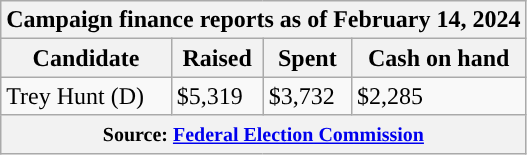<table class="wikitable sortable">
<tr>
<th colspan=4>Campaign finance reports as of February 14, 2024</th>
</tr>
<tr style="text-align:center;">
<th>Candidate</th>
<th>Raised</th>
<th>Spent</th>
<th>Cash on hand</th>
</tr>
<tr>
<td style="color:black;background-color:">Trey Hunt (D)</td>
<td>$5,319</td>
<td>$3,732</td>
<td>$2,285</td>
</tr>
<tr>
<th colspan="4"><small>Source: <a href='#'>Federal Election Commission</a></small></th>
</tr>
</table>
